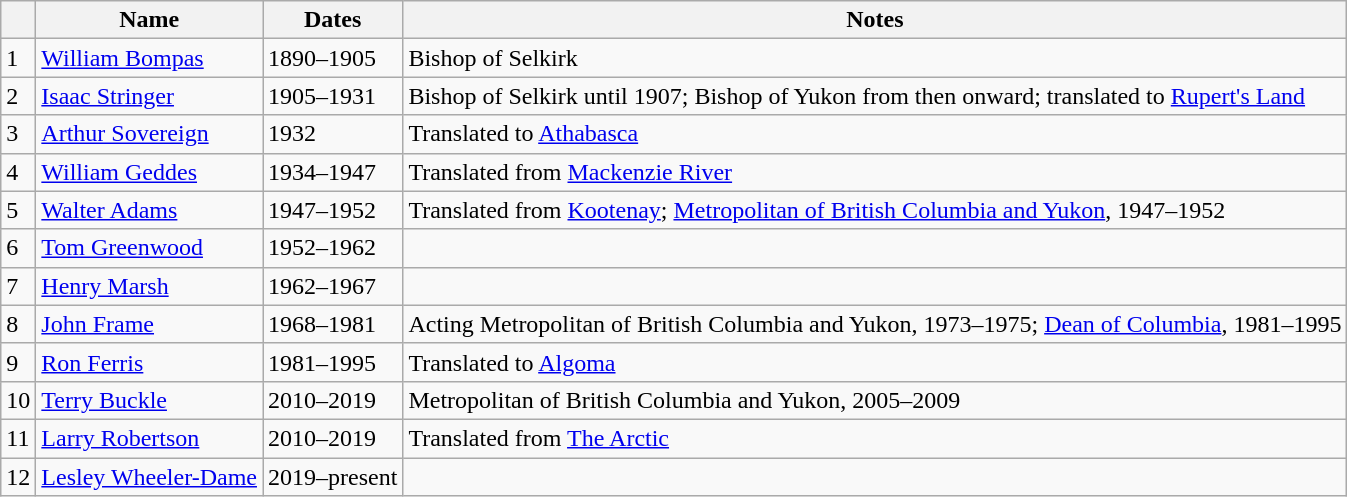<table class="wikitable">
<tr>
<th></th>
<th>Name</th>
<th>Dates</th>
<th>Notes</th>
</tr>
<tr>
<td>1</td>
<td><a href='#'>William Bompas</a></td>
<td>1890–1905</td>
<td>Bishop of Selkirk</td>
</tr>
<tr>
<td>2</td>
<td><a href='#'>Isaac Stringer</a></td>
<td>1905–1931</td>
<td>Bishop of Selkirk until 1907; Bishop of Yukon from then onward; translated to <a href='#'>Rupert's Land</a></td>
</tr>
<tr>
<td>3</td>
<td><a href='#'>Arthur Sovereign</a></td>
<td>1932</td>
<td>Translated to <a href='#'>Athabasca</a></td>
</tr>
<tr>
<td>4</td>
<td><a href='#'>William Geddes</a></td>
<td>1934–1947</td>
<td>Translated from <a href='#'>Mackenzie River</a></td>
</tr>
<tr>
<td>5</td>
<td><a href='#'>Walter Adams</a></td>
<td>1947–1952</td>
<td>Translated from <a href='#'>Kootenay</a>; <a href='#'>Metropolitan of British Columbia and Yukon</a>, 1947–1952</td>
</tr>
<tr>
<td>6</td>
<td><a href='#'>Tom Greenwood</a></td>
<td>1952–1962</td>
<td></td>
</tr>
<tr>
<td>7</td>
<td><a href='#'>Henry Marsh</a></td>
<td>1962–1967</td>
<td></td>
</tr>
<tr>
<td>8</td>
<td><a href='#'>John Frame</a></td>
<td>1968–1981</td>
<td>Acting Metropolitan of British Columbia and Yukon, 1973–1975; <a href='#'>Dean of Columbia</a>, 1981–1995</td>
</tr>
<tr>
<td>9</td>
<td><a href='#'>Ron Ferris</a></td>
<td>1981–1995</td>
<td>Translated to <a href='#'>Algoma</a></td>
</tr>
<tr>
<td>10</td>
<td><a href='#'>Terry Buckle</a></td>
<td>2010–2019</td>
<td>Metropolitan of British Columbia and Yukon, 2005–2009</td>
</tr>
<tr>
<td>11</td>
<td><a href='#'>Larry Robertson</a></td>
<td>2010–2019</td>
<td>Translated from <a href='#'>The Arctic</a></td>
</tr>
<tr>
<td>12</td>
<td><a href='#'>Lesley Wheeler-Dame</a></td>
<td>2019–present</td>
<td></td>
</tr>
</table>
